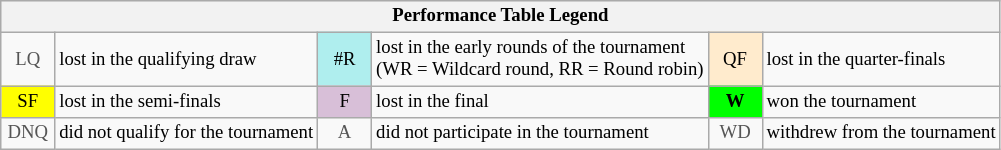<table class="wikitable" style="font-size:78%;">
<tr bgcolor="#efefef">
<th colspan="6">Performance Table Legend</th>
</tr>
<tr>
<td align="center" style="color:#555555;" width="30">LQ</td>
<td>lost in the qualifying draw</td>
<td align="center" style="background:#afeeee;">#R</td>
<td>lost in the early rounds of the tournament<br>(WR = Wildcard round, RR = Round robin)</td>
<td align="center" style="background:#ffebcd;">QF</td>
<td>lost in the quarter-finals</td>
</tr>
<tr>
<td align="center" style="background:yellow;">SF</td>
<td>lost in the semi-finals</td>
<td align="center" style="background:#D8BFD8;">F</td>
<td>lost in the final</td>
<td align="center" style="background:#00ff00;"><strong>W</strong></td>
<td>won the tournament</td>
</tr>
<tr>
<td align="center" style="color:#555555;" width="30">DNQ</td>
<td>did not qualify for the tournament</td>
<td align="center" style="color:#555555;" width="30">A</td>
<td>did not participate in the tournament</td>
<td align="center" style="color:#555555;" width="30">WD</td>
<td>withdrew from the tournament</td>
</tr>
</table>
